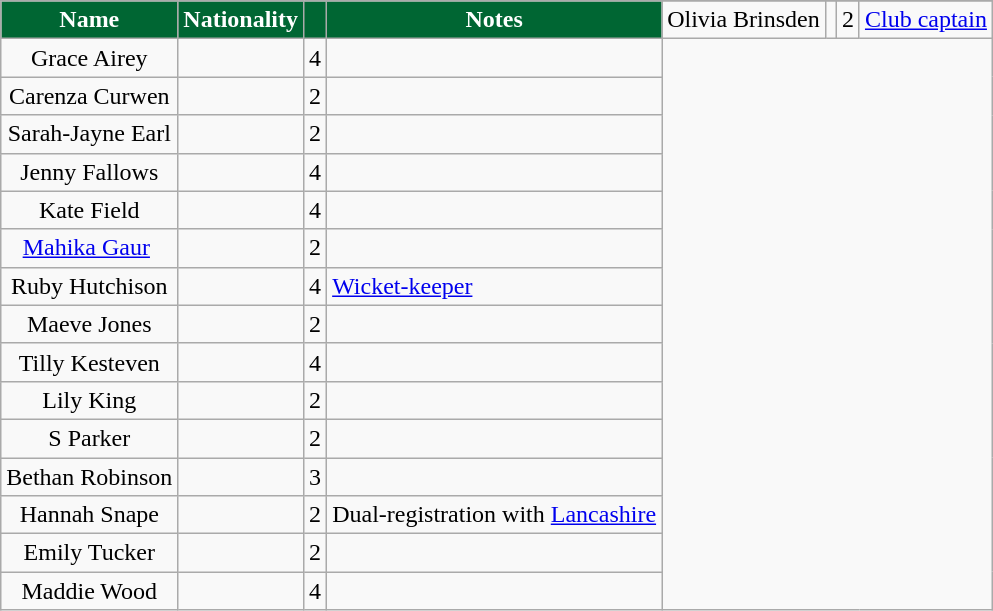<table class="wikitable sortable">
<tr>
<th style="background:#063; color:white" scope="col" rowspan="2">Name</th>
<th style="background:#063; color:white" scope="col" rowspan="2">Nationality</th>
<th style="background:#063; color:white" scope="col" rowspan="2"></th>
<th style="background:#063; color:white" scope="col" rowspan="2">Notes</th>
</tr>
<tr>
<td style="text-align:center">Olivia Brinsden</td>
<td></td>
<td>2</td>
<td><a href='#'>Club captain</a></td>
</tr>
<tr>
<td style="text-align:center">Grace Airey</td>
<td></td>
<td>4</td>
<td></td>
</tr>
<tr>
<td style="text-align:center">Carenza Curwen</td>
<td></td>
<td>2</td>
<td></td>
</tr>
<tr>
<td style="text-align:center">Sarah-Jayne Earl</td>
<td></td>
<td>2</td>
<td></td>
</tr>
<tr>
<td style="text-align:center">Jenny Fallows</td>
<td></td>
<td>4</td>
<td></td>
</tr>
<tr>
<td style="text-align:center">Kate Field</td>
<td></td>
<td>4</td>
<td></td>
</tr>
<tr>
<td style="text-align:center"><a href='#'>Mahika Gaur</a> </td>
<td></td>
<td>2</td>
<td></td>
</tr>
<tr>
<td style="text-align:center">Ruby Hutchison</td>
<td></td>
<td>4</td>
<td><a href='#'>Wicket-keeper</a></td>
</tr>
<tr>
<td style="text-align:center">Maeve Jones</td>
<td></td>
<td>2</td>
<td></td>
</tr>
<tr>
<td style="text-align:center">Tilly Kesteven</td>
<td></td>
<td>4</td>
<td></td>
</tr>
<tr>
<td style="text-align:center">Lily King</td>
<td></td>
<td>2</td>
<td></td>
</tr>
<tr>
<td style="text-align:center">S Parker</td>
<td></td>
<td>2</td>
<td></td>
</tr>
<tr>
<td style="text-align:center">Bethan Robinson</td>
<td></td>
<td>3</td>
<td></td>
</tr>
<tr>
<td style="text-align:center">Hannah Snape</td>
<td></td>
<td>2</td>
<td>Dual-registration with <a href='#'>Lancashire</a></td>
</tr>
<tr>
<td style="text-align:center">Emily Tucker</td>
<td></td>
<td>2</td>
<td></td>
</tr>
<tr>
<td style="text-align:center">Maddie Wood</td>
<td></td>
<td>4</td>
<td></td>
</tr>
</table>
